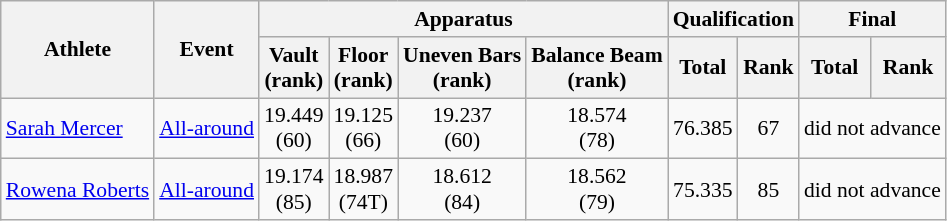<table class="wikitable" style="font-size:90%">
<tr>
<th rowspan="2">Athlete</th>
<th rowspan="2">Event</th>
<th colspan = "4">Apparatus</th>
<th colspan = "2">Qualification</th>
<th colspan = "2">Final</th>
</tr>
<tr>
<th>Vault<br>(rank)</th>
<th>Floor<br>(rank)</th>
<th>Uneven Bars<br>(rank)</th>
<th>Balance Beam<br>(rank)</th>
<th>Total</th>
<th>Rank</th>
<th>Total</th>
<th>Rank</th>
</tr>
<tr>
<td><a href='#'>Sarah Mercer</a></td>
<td><a href='#'>All-around</a></td>
<td align=center>19.449<br>(60)</td>
<td align=center>19.125<br>(66)</td>
<td align=center>19.237<br>(60)</td>
<td align=center>18.574<br>(78)</td>
<td align=center>76.385</td>
<td align=center>67</td>
<td style="text-align:center;" colspan="2">did not advance</td>
</tr>
<tr>
<td><a href='#'>Rowena Roberts</a></td>
<td><a href='#'>All-around</a></td>
<td align=center>19.174<br>(85)</td>
<td align=center>18.987<br>(74T)</td>
<td align=center>18.612<br>(84)</td>
<td align=center>18.562<br>(79)</td>
<td align=center>75.335</td>
<td align=center>85</td>
<td style="text-align:center;" colspan="2">did not advance</td>
</tr>
</table>
